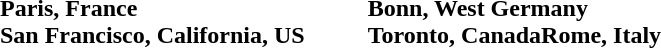<table cellpadding=20>
<tr>
<td><strong>Paris, France</strong><br><strong>San Francisco, California, US</strong></td>
<td><strong>Bonn, West Germany</strong><br><strong>Toronto, Canada</strong><strong>Rome, Italy</strong></td>
</tr>
</table>
